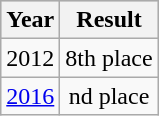<table class="wikitable"  style="text-align:center;">
<tr style="background:#cccccc;">
<th>Year</th>
<th>Result</th>
</tr>
<tr>
<td> 2012</td>
<td>8th place</td>
</tr>
<tr>
<td> <a href='#'>2016</a></td>
<td>nd place</td>
</tr>
</table>
